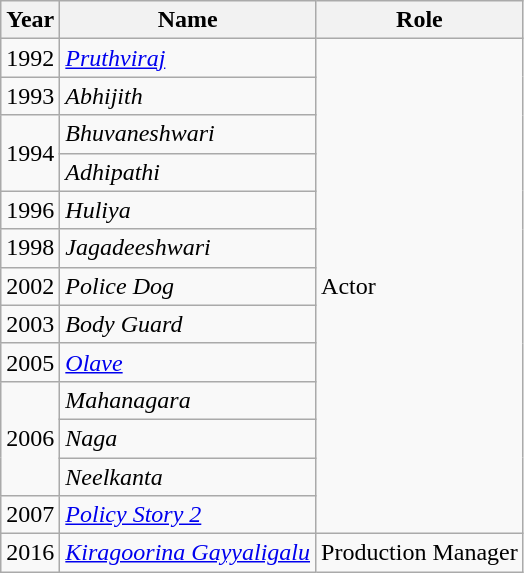<table class="wikitable sortable">
<tr>
<th>Year</th>
<th>Name</th>
<th>Role</th>
</tr>
<tr>
<td>1992</td>
<td><em><a href='#'>Pruthviraj</a></em></td>
<td rowspan="13">Actor</td>
</tr>
<tr>
<td>1993</td>
<td><em>Abhijith</em></td>
</tr>
<tr>
<td rowspan="2">1994</td>
<td><em>Bhuvaneshwari</em></td>
</tr>
<tr>
<td><em>Adhipathi</em></td>
</tr>
<tr>
<td>1996</td>
<td><em>Huliya</em></td>
</tr>
<tr>
<td>1998</td>
<td><em>Jagadeeshwari</em></td>
</tr>
<tr>
<td>2002</td>
<td><em>Police Dog</em></td>
</tr>
<tr>
<td>2003</td>
<td><em>Body Guard</em></td>
</tr>
<tr>
<td>2005</td>
<td><em><a href='#'>Olave</a></em></td>
</tr>
<tr>
<td rowspan="3">2006</td>
<td><em>Mahanagara</em></td>
</tr>
<tr>
<td><em>Naga</em></td>
</tr>
<tr>
<td><em>Neelkanta</em></td>
</tr>
<tr>
<td>2007</td>
<td><em><a href='#'>Policy Story 2</a></em></td>
</tr>
<tr>
<td>2016</td>
<td><em><a href='#'>Kiragoorina Gayyaligalu</a></em></td>
<td>Production Manager</td>
</tr>
</table>
